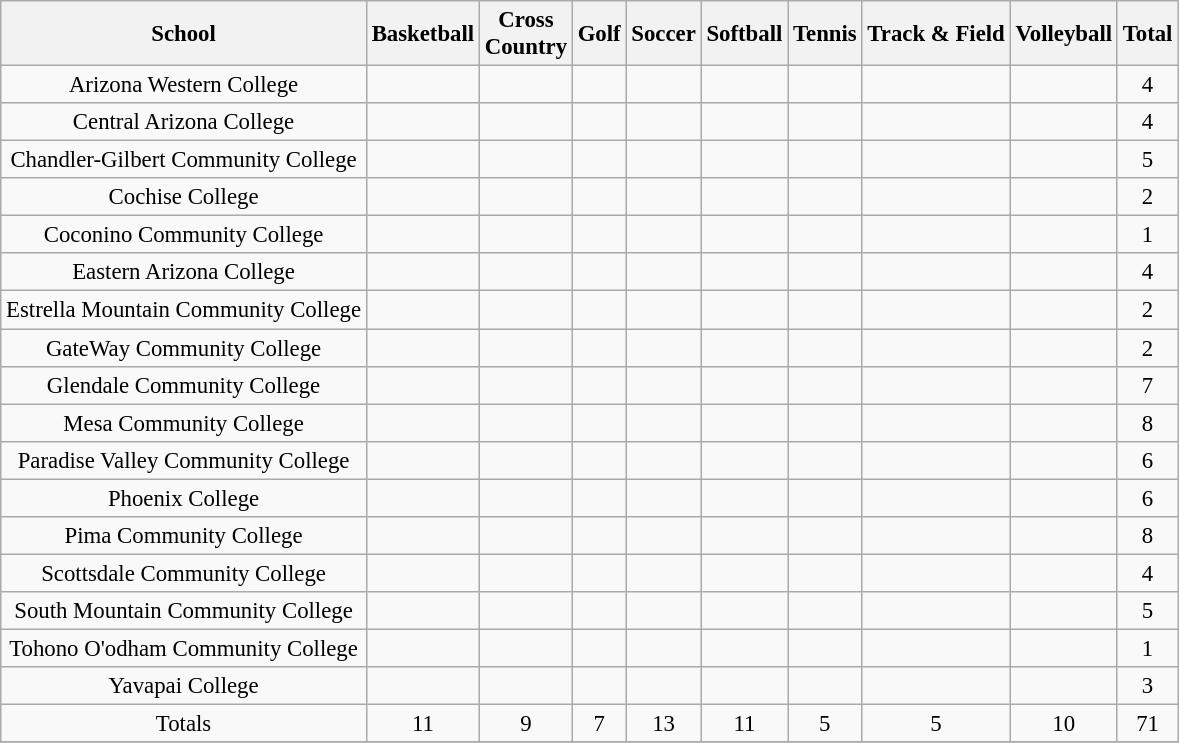<table class="wikitable" style="text-align: center; font-size: 95%">
<tr>
<th scope="col">School</th>
<th scope="col">Basketball</th>
<th scope="col">Cross<br>Country</th>
<th scope="col">Golf</th>
<th scope="col">Soccer</th>
<th scope="col">Softball</th>
<th scope="col">Tennis</th>
<th scope="col">Track & Field</th>
<th scope="col">Volleyball</th>
<th scope="col">Total</th>
</tr>
<tr>
<td>Arizona Western College</td>
<td></td>
<td></td>
<td></td>
<td></td>
<td></td>
<td></td>
<td></td>
<td></td>
<td>4</td>
</tr>
<tr>
<td>Central Arizona College</td>
<td></td>
<td></td>
<td></td>
<td></td>
<td></td>
<td></td>
<td></td>
<td></td>
<td>4</td>
</tr>
<tr>
<td>Chandler-Gilbert Community College</td>
<td></td>
<td></td>
<td></td>
<td></td>
<td></td>
<td></td>
<td></td>
<td></td>
<td>5</td>
</tr>
<tr>
<td>Cochise College</td>
<td></td>
<td></td>
<td></td>
<td></td>
<td></td>
<td></td>
<td></td>
<td></td>
<td>2</td>
</tr>
<tr>
<td>Coconino Community College</td>
<td></td>
<td></td>
<td></td>
<td></td>
<td></td>
<td></td>
<td></td>
<td></td>
<td>1</td>
</tr>
<tr>
<td>Eastern Arizona College</td>
<td></td>
<td></td>
<td></td>
<td></td>
<td></td>
<td></td>
<td></td>
<td></td>
<td>4</td>
</tr>
<tr>
<td>Estrella Mountain Community College</td>
<td></td>
<td></td>
<td></td>
<td></td>
<td></td>
<td></td>
<td></td>
<td></td>
<td>2</td>
</tr>
<tr>
<td>GateWay Community College</td>
<td></td>
<td></td>
<td></td>
<td></td>
<td></td>
<td></td>
<td></td>
<td></td>
<td>2</td>
</tr>
<tr>
<td>Glendale Community College</td>
<td></td>
<td></td>
<td></td>
<td></td>
<td></td>
<td></td>
<td></td>
<td></td>
<td>7</td>
</tr>
<tr>
<td>Mesa Community College</td>
<td></td>
<td></td>
<td></td>
<td></td>
<td></td>
<td></td>
<td></td>
<td></td>
<td>8</td>
</tr>
<tr>
<td>Paradise Valley Community College</td>
<td></td>
<td></td>
<td></td>
<td></td>
<td></td>
<td></td>
<td></td>
<td></td>
<td>6</td>
</tr>
<tr>
<td>Phoenix College</td>
<td></td>
<td></td>
<td></td>
<td></td>
<td></td>
<td></td>
<td></td>
<td></td>
<td>6</td>
</tr>
<tr>
<td>Pima Community College</td>
<td></td>
<td></td>
<td></td>
<td></td>
<td></td>
<td></td>
<td></td>
<td></td>
<td>8</td>
</tr>
<tr>
<td>Scottsdale Community College</td>
<td></td>
<td></td>
<td></td>
<td></td>
<td></td>
<td></td>
<td></td>
<td></td>
<td>4</td>
</tr>
<tr>
<td>South Mountain Community College</td>
<td></td>
<td></td>
<td></td>
<td></td>
<td></td>
<td></td>
<td></td>
<td></td>
<td>5</td>
</tr>
<tr>
<td>Tohono O'odham Community College</td>
<td></td>
<td></td>
<td></td>
<td></td>
<td></td>
<td></td>
<td></td>
<td></td>
<td>1</td>
</tr>
<tr>
<td>Yavapai College</td>
<td></td>
<td></td>
<td></td>
<td></td>
<td></td>
<td></td>
<td></td>
<td></td>
<td>3</td>
</tr>
<tr>
<td>Totals</td>
<td>11</td>
<td>9</td>
<td>7</td>
<td>13</td>
<td>11</td>
<td>5</td>
<td>5</td>
<td>10</td>
<td>71</td>
</tr>
<tr>
</tr>
</table>
